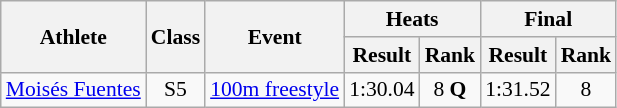<table class=wikitable style="font-size:90%">
<tr>
<th rowspan="2">Athlete</th>
<th rowspan="2">Class</th>
<th rowspan="2">Event</th>
<th colspan="2">Heats</th>
<th colspan="2">Final</th>
</tr>
<tr>
<th>Result</th>
<th>Rank</th>
<th>Result</th>
<th>Rank</th>
</tr>
<tr>
<td><a href='#'>Moisés Fuentes</a></td>
<td style="text-align:center;">S5</td>
<td><a href='#'>100m freestyle</a></td>
<td style="text-align:center;">1:30.04</td>
<td style="text-align:center;">8 <strong>Q</strong></td>
<td style="text-align:center;">1:31.52</td>
<td style="text-align:center;">8</td>
</tr>
</table>
